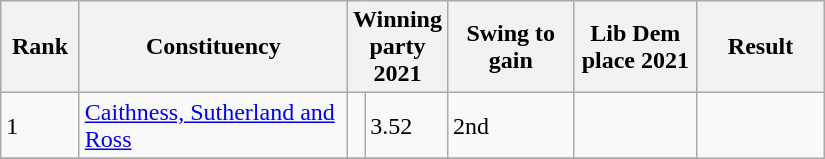<table class="wikitable" style="width:550px">
<tr>
<th style="width:50px;">Rank</th>
<th style="width:225px;">Constituency</th>
<th colspan="2" style="width:175px;">Winning party 2021</th>
<th style="width:100px;">Swing to gain</th>
<th style="width:100px;">Lib Dem place 2021</th>
<th style="width:100px;">Result</th>
</tr>
<tr>
<td>1</td>
<td><a href='#'>Caithness, Sutherland and Ross</a></td>
<td></td>
<td>3.52</td>
<td>2nd</td>
<td></td>
</tr>
<tr>
</tr>
</table>
